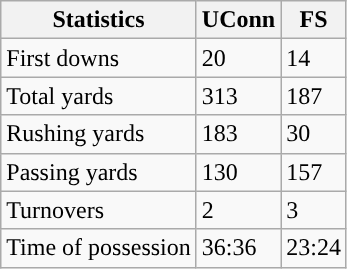<table class="wikitable">
<tr>
<th>Statistics</th>
<th>UConn</th>
<th>FS</th>
</tr>
<tr>
<td>First downs</td>
<td>20</td>
<td>14</td>
</tr>
<tr>
<td>Total yards</td>
<td>313</td>
<td>187</td>
</tr>
<tr>
<td>Rushing yards</td>
<td>183</td>
<td>30</td>
</tr>
<tr>
<td>Passing yards</td>
<td>130</td>
<td>157</td>
</tr>
<tr>
<td>Turnovers</td>
<td>2</td>
<td>3</td>
</tr>
<tr>
<td>Time of possession</td>
<td>36:36</td>
<td>23:24</td>
</tr>
</table>
